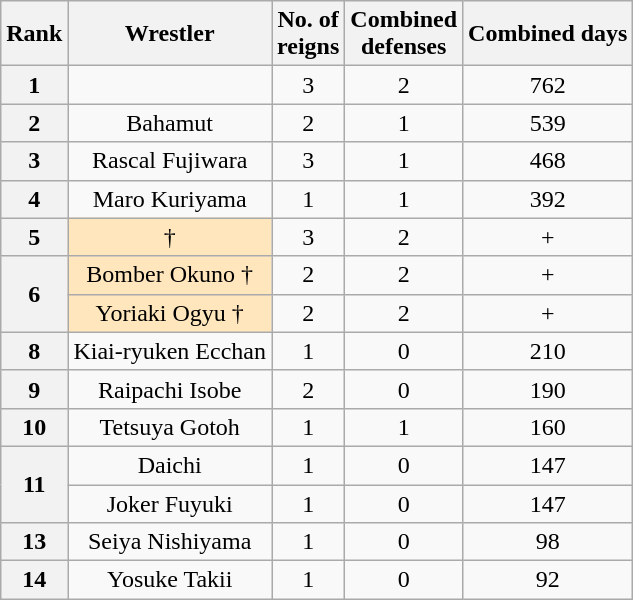<table class="wikitable sortable" style="text-align:center;">
<tr>
<th>Rank</th>
<th>Wrestler</th>
<th>No. of<br>reigns</th>
<th>Combined<br>defenses</th>
<th>Combined days</th>
</tr>
<tr>
<th>1</th>
<td></td>
<td>3</td>
<td>2</td>
<td>762</td>
</tr>
<tr>
<th>2</th>
<td>Bahamut</td>
<td>2</td>
<td>1</td>
<td>539</td>
</tr>
<tr>
<th>3</th>
<td>Rascal Fujiwara</td>
<td>3</td>
<td>1</td>
<td>468</td>
</tr>
<tr>
<th>4</th>
<td>Maro Kuriyama</td>
<td>1</td>
<td>1</td>
<td>392</td>
</tr>
<tr>
<th>5</th>
<td style="background-color: #ffe6bd"> †</td>
<td>3</td>
<td>2</td>
<td>+</td>
</tr>
<tr>
<th rowspan=2>6</th>
<td style="background-color: #ffe6bd">Bomber Okuno †</td>
<td>2</td>
<td>2</td>
<td>+</td>
</tr>
<tr>
<td style="background-color: #ffe6bd">Yoriaki Ogyu †</td>
<td>2</td>
<td>2</td>
<td>+</td>
</tr>
<tr>
<th>8</th>
<td>Kiai-ryuken Ecchan</td>
<td>1</td>
<td>0</td>
<td>210</td>
</tr>
<tr>
<th>9</th>
<td>Raipachi Isobe</td>
<td>2</td>
<td>0</td>
<td>190</td>
</tr>
<tr>
<th>10</th>
<td>Tetsuya Gotoh</td>
<td>1</td>
<td>1</td>
<td>160</td>
</tr>
<tr>
<th rowspan=2>11</th>
<td>Daichi</td>
<td>1</td>
<td>0</td>
<td>147</td>
</tr>
<tr>
<td>Joker Fuyuki</td>
<td>1</td>
<td>0</td>
<td>147</td>
</tr>
<tr>
<th>13</th>
<td>Seiya Nishiyama</td>
<td>1</td>
<td>0</td>
<td>98</td>
</tr>
<tr>
<th>14</th>
<td>Yosuke Takii</td>
<td>1</td>
<td>0</td>
<td>92</td>
</tr>
</table>
